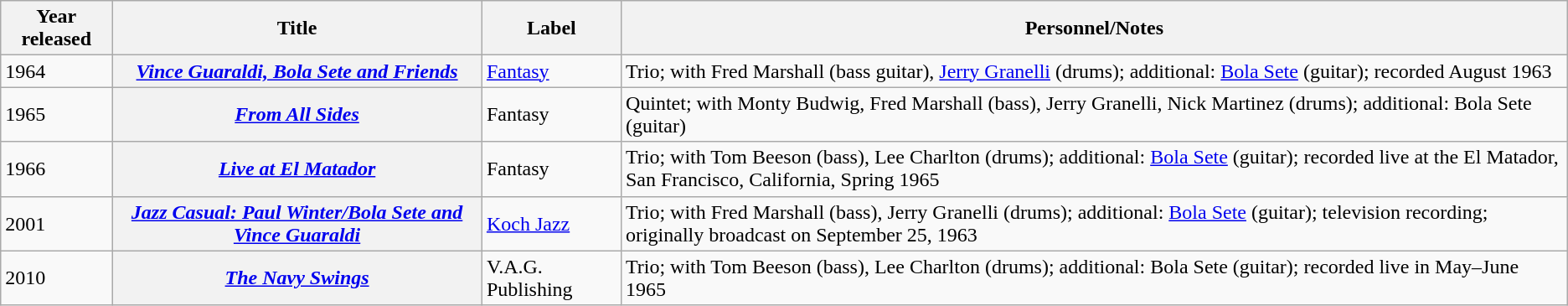<table class="wikitable sortable">
<tr>
<th scope="col">Year released</th>
<th scope="col">Title</th>
<th scope="col">Label</th>
<th scope="col">Personnel/Notes</th>
</tr>
<tr>
<td>1964</td>
<th scope="row"><em><a href='#'>Vince Guaraldi, Bola Sete and Friends</a></em></th>
<td><a href='#'>Fantasy</a></td>
<td>Trio; with Fred Marshall (bass guitar), <a href='#'>Jerry Granelli</a> (drums); additional: <a href='#'>Bola Sete</a> (guitar); recorded August 1963</td>
</tr>
<tr>
<td>1965</td>
<th scope="row"><em><a href='#'>From All Sides</a></em></th>
<td>Fantasy</td>
<td>Quintet; with Monty Budwig, Fred Marshall (bass), Jerry Granelli, Nick Martinez (drums); additional: Bola Sete (guitar)</td>
</tr>
<tr>
<td>1966</td>
<th scope="row"><em><a href='#'>Live at El Matador</a></em></th>
<td>Fantasy</td>
<td>Trio; with Tom Beeson (bass), Lee Charlton (drums); additional: <a href='#'>Bola Sete</a> (guitar); recorded live at the El Matador, San Francisco, California, Spring 1965</td>
</tr>
<tr>
<td>2001</td>
<th scope="row"><em><a href='#'>Jazz Casual: Paul Winter/Bola Sete and Vince Guaraldi</a></em></th>
<td><a href='#'>Koch Jazz</a></td>
<td>Trio; with Fred Marshall (bass), Jerry Granelli (drums); additional: <a href='#'>Bola Sete</a> (guitar); television recording; originally broadcast on September 25, 1963</td>
</tr>
<tr>
<td>2010</td>
<th scope="row"><em><a href='#'>The Navy Swings</a></em></th>
<td>V.A.G. Publishing</td>
<td>Trio; with Tom Beeson (bass), Lee Charlton (drums); additional: Bola Sete (guitar); recorded live in May–June 1965</td>
</tr>
</table>
